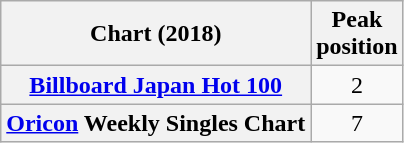<table class="wikitable sortable plainrowheaders" style="text-align:center;">
<tr>
<th>Chart (2018)</th>
<th>Peak<br>position</th>
</tr>
<tr>
<th scope="row"><a href='#'>Billboard Japan Hot 100</a></th>
<td>2</td>
</tr>
<tr>
<th scope="row"><a href='#'>Oricon</a> Weekly Singles Chart</th>
<td>7</td>
</tr>
</table>
